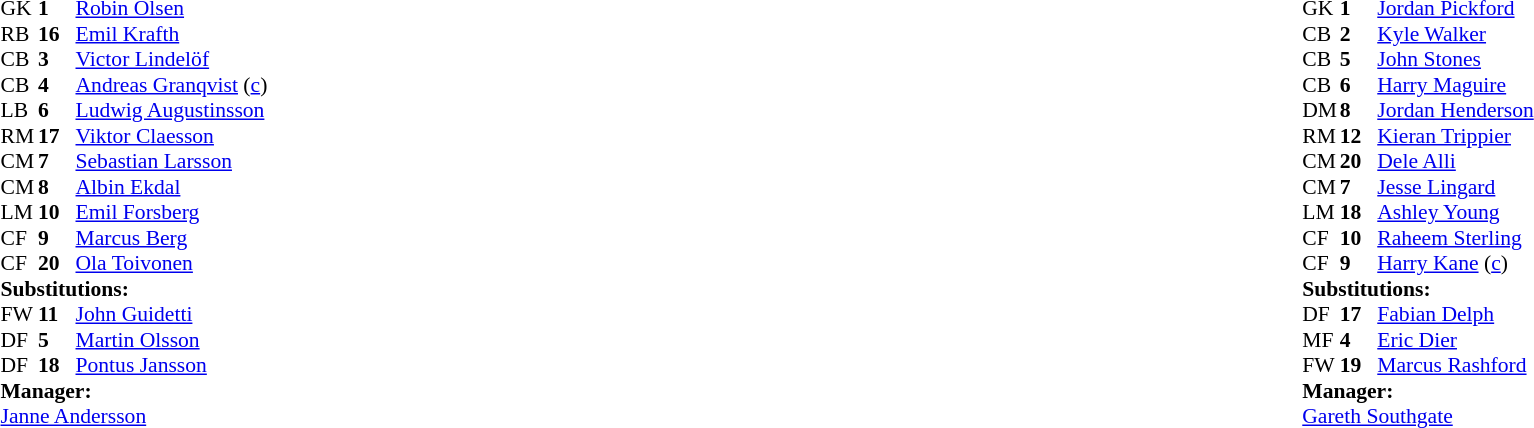<table width="100%">
<tr>
<td valign="top" width="40%"><br><table style="font-size:90%" cellspacing="0" cellpadding="0">
<tr>
<th width=25></th>
<th width=25></th>
</tr>
<tr>
<td>GK</td>
<td><strong>1</strong></td>
<td><a href='#'>Robin Olsen</a></td>
</tr>
<tr>
<td>RB</td>
<td><strong>16</strong></td>
<td><a href='#'>Emil Krafth</a></td>
<td></td>
<td></td>
</tr>
<tr>
<td>CB</td>
<td><strong>3</strong></td>
<td><a href='#'>Victor Lindelöf</a></td>
</tr>
<tr>
<td>CB</td>
<td><strong>4</strong></td>
<td><a href='#'>Andreas Granqvist</a> (<a href='#'>c</a>)</td>
</tr>
<tr>
<td>LB</td>
<td><strong>6</strong></td>
<td><a href='#'>Ludwig Augustinsson</a></td>
</tr>
<tr>
<td>RM</td>
<td><strong>17</strong></td>
<td><a href='#'>Viktor Claesson</a></td>
</tr>
<tr>
<td>CM</td>
<td><strong>7</strong></td>
<td><a href='#'>Sebastian Larsson</a></td>
<td></td>
</tr>
<tr>
<td>CM</td>
<td><strong>8</strong></td>
<td><a href='#'>Albin Ekdal</a></td>
</tr>
<tr>
<td>LM</td>
<td><strong>10</strong></td>
<td><a href='#'>Emil Forsberg</a></td>
<td></td>
<td></td>
</tr>
<tr>
<td>CF</td>
<td><strong>9</strong></td>
<td><a href='#'>Marcus Berg</a></td>
</tr>
<tr>
<td>CF</td>
<td><strong>20</strong></td>
<td><a href='#'>Ola Toivonen</a></td>
<td></td>
<td></td>
</tr>
<tr>
<td colspan=3><strong>Substitutions:</strong></td>
</tr>
<tr>
<td>FW</td>
<td><strong>11</strong></td>
<td><a href='#'>John Guidetti</a></td>
<td></td>
<td></td>
</tr>
<tr>
<td>DF</td>
<td><strong>5</strong></td>
<td><a href='#'>Martin Olsson</a></td>
<td></td>
<td></td>
</tr>
<tr>
<td>DF</td>
<td><strong>18</strong></td>
<td><a href='#'>Pontus Jansson</a></td>
<td></td>
<td></td>
</tr>
<tr>
<td colspan=3><strong>Manager:</strong></td>
</tr>
<tr>
<td colspan=3><a href='#'>Janne Andersson</a></td>
</tr>
</table>
</td>
<td valign="top"></td>
<td valign="top" width="50%"><br><table style="font-size:90%; margin:auto" cellspacing="0" cellpadding="0">
<tr>
<th width=25></th>
<th width=25></th>
</tr>
<tr>
<td>GK</td>
<td><strong>1</strong></td>
<td><a href='#'>Jordan Pickford</a></td>
</tr>
<tr>
<td>CB</td>
<td><strong>2</strong></td>
<td><a href='#'>Kyle Walker</a></td>
</tr>
<tr>
<td>CB</td>
<td><strong>5</strong></td>
<td><a href='#'>John Stones</a></td>
</tr>
<tr>
<td>CB</td>
<td><strong>6</strong></td>
<td><a href='#'>Harry Maguire</a></td>
<td></td>
</tr>
<tr>
<td>DM</td>
<td><strong>8</strong></td>
<td><a href='#'>Jordan Henderson</a></td>
<td></td>
<td></td>
</tr>
<tr>
<td>RM</td>
<td><strong>12</strong></td>
<td><a href='#'>Kieran Trippier</a></td>
</tr>
<tr>
<td>CM</td>
<td><strong>20</strong></td>
<td><a href='#'>Dele Alli</a></td>
<td></td>
<td></td>
</tr>
<tr>
<td>CM</td>
<td><strong>7</strong></td>
<td><a href='#'>Jesse Lingard</a></td>
</tr>
<tr>
<td>LM</td>
<td><strong>18</strong></td>
<td><a href='#'>Ashley Young</a></td>
</tr>
<tr>
<td>CF</td>
<td><strong>10</strong></td>
<td><a href='#'>Raheem Sterling</a></td>
<td></td>
<td></td>
</tr>
<tr>
<td>CF</td>
<td><strong>9</strong></td>
<td><a href='#'>Harry Kane</a> (<a href='#'>c</a>)</td>
</tr>
<tr>
<td colspan=3><strong>Substitutions:</strong></td>
</tr>
<tr>
<td>DF</td>
<td><strong>17</strong></td>
<td><a href='#'>Fabian Delph</a></td>
<td></td>
<td></td>
</tr>
<tr>
<td>MF</td>
<td><strong>4</strong></td>
<td><a href='#'>Eric Dier</a></td>
<td></td>
<td></td>
</tr>
<tr>
<td>FW</td>
<td><strong>19</strong></td>
<td><a href='#'>Marcus Rashford</a></td>
<td></td>
<td></td>
</tr>
<tr>
<td colspan=3><strong>Manager:</strong></td>
</tr>
<tr>
<td colspan=3><a href='#'>Gareth Southgate</a></td>
</tr>
</table>
</td>
</tr>
</table>
